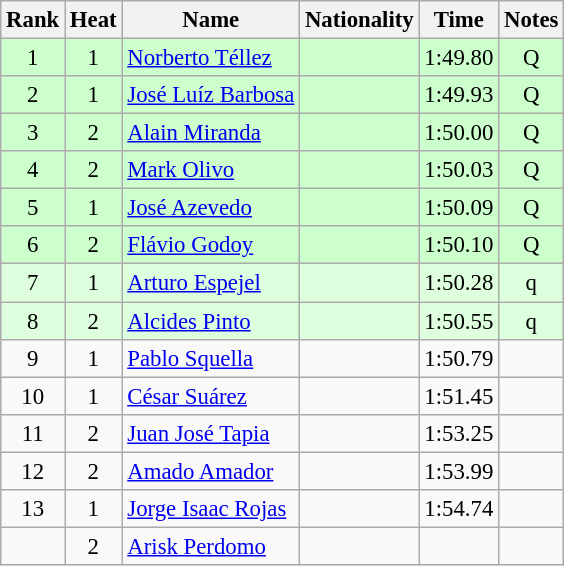<table class="wikitable sortable" style="text-align:center;font-size:95%">
<tr>
<th>Rank</th>
<th>Heat</th>
<th>Name</th>
<th>Nationality</th>
<th>Time</th>
<th>Notes</th>
</tr>
<tr bgcolor=ccffcc>
<td>1</td>
<td>1</td>
<td align=left><a href='#'>Norberto Téllez</a></td>
<td align=left></td>
<td>1:49.80</td>
<td>Q</td>
</tr>
<tr bgcolor=ccffcc>
<td>2</td>
<td>1</td>
<td align=left><a href='#'>José Luíz Barbosa</a></td>
<td align=left></td>
<td>1:49.93</td>
<td>Q</td>
</tr>
<tr bgcolor=ccffcc>
<td>3</td>
<td>2</td>
<td align=left><a href='#'>Alain Miranda</a></td>
<td align=left></td>
<td>1:50.00</td>
<td>Q</td>
</tr>
<tr bgcolor=ccffcc>
<td>4</td>
<td>2</td>
<td align=left><a href='#'>Mark Olivo</a></td>
<td align=left></td>
<td>1:50.03</td>
<td>Q</td>
</tr>
<tr bgcolor=ccffcc>
<td>5</td>
<td>1</td>
<td align=left><a href='#'>José Azevedo</a></td>
<td align=left></td>
<td>1:50.09</td>
<td>Q</td>
</tr>
<tr bgcolor=ccffcc>
<td>6</td>
<td>2</td>
<td align=left><a href='#'>Flávio Godoy</a></td>
<td align=left></td>
<td>1:50.10</td>
<td>Q</td>
</tr>
<tr bgcolor=ddffdd>
<td>7</td>
<td>1</td>
<td align=left><a href='#'>Arturo Espejel</a></td>
<td align=left></td>
<td>1:50.28</td>
<td>q</td>
</tr>
<tr bgcolor=ddffdd>
<td>8</td>
<td>2</td>
<td align=left><a href='#'>Alcides Pinto</a></td>
<td align=left></td>
<td>1:50.55</td>
<td>q</td>
</tr>
<tr>
<td>9</td>
<td>1</td>
<td align=left><a href='#'>Pablo Squella</a></td>
<td align=left></td>
<td>1:50.79</td>
<td></td>
</tr>
<tr>
<td>10</td>
<td>1</td>
<td align=left><a href='#'>César Suárez</a></td>
<td align=left></td>
<td>1:51.45</td>
<td></td>
</tr>
<tr>
<td>11</td>
<td>2</td>
<td align=left><a href='#'>Juan José Tapia</a></td>
<td align=left></td>
<td>1:53.25</td>
<td></td>
</tr>
<tr>
<td>12</td>
<td>2</td>
<td align=left><a href='#'>Amado Amador</a></td>
<td align=left></td>
<td>1:53.99</td>
<td></td>
</tr>
<tr>
<td>13</td>
<td>1</td>
<td align=left><a href='#'>Jorge Isaac Rojas</a></td>
<td align=left></td>
<td>1:54.74</td>
<td></td>
</tr>
<tr>
<td></td>
<td>2</td>
<td align=left><a href='#'>Arisk Perdomo</a></td>
<td align=left></td>
<td></td>
<td></td>
</tr>
</table>
